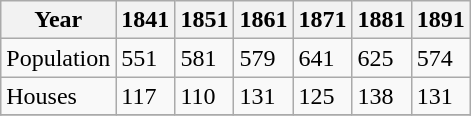<table class="wikitable">
<tr>
<th>Year</th>
<th>1841</th>
<th>1851</th>
<th>1861</th>
<th>1871</th>
<th>1881</th>
<th>1891</th>
</tr>
<tr>
<td>Population</td>
<td>551</td>
<td>581</td>
<td>579</td>
<td>641</td>
<td>625</td>
<td>574</td>
</tr>
<tr>
<td>Houses</td>
<td>117</td>
<td>110</td>
<td>131</td>
<td>125</td>
<td>138</td>
<td>131</td>
</tr>
<tr>
</tr>
</table>
